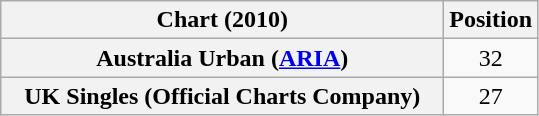<table class="wikitable sortable plainrowheaders" style="text-align:center;">
<tr>
<th scope="col" style="width:18em">Chart (2010)</th>
<th scope="col">Position</th>
</tr>
<tr>
<th scope="row">Australia Urban (<a href='#'>ARIA</a>)</th>
<td>32</td>
</tr>
<tr>
<th scope="row">UK Singles (Official Charts Company)</th>
<td>27</td>
</tr>
</table>
